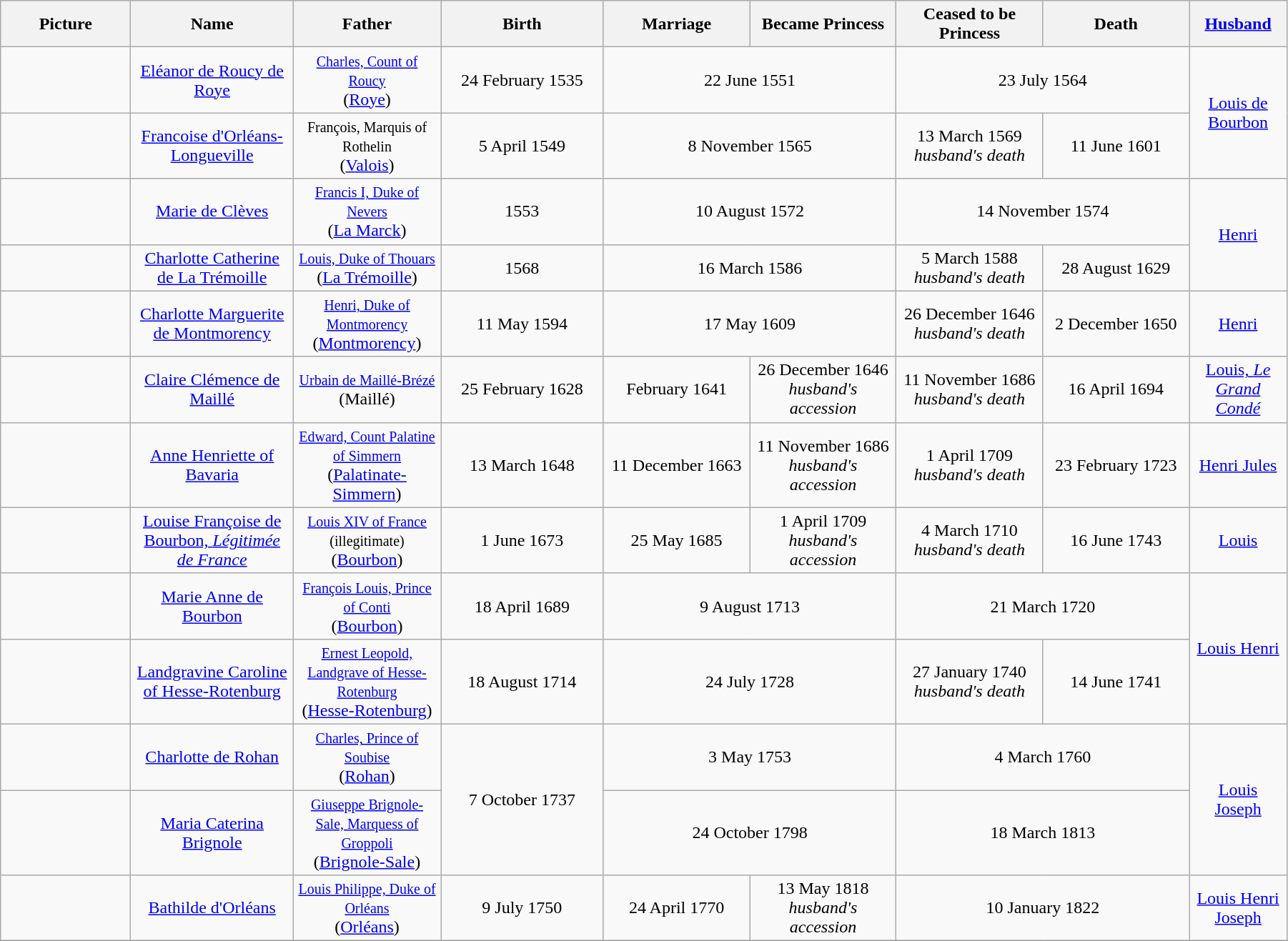<table width=95% class="wikitable">
<tr>
<th width = "8%">Picture</th>
<th width = "10%">Name</th>
<th width = "9%">Father</th>
<th width = "10%">Birth</th>
<th width = "9%">Marriage</th>
<th width = "9%">Became Princess</th>
<th width = "9%">Ceased to be Princess</th>
<th width = "9%">Death</th>
<th width = "6%"><a href='#'>Husband</a></th>
</tr>
<tr>
<td align=center></td>
<td align=center><a href='#'>Eléanor de Roucy de Roye</a></td>
<td align="center"><small><a href='#'>Charles, Count of Roucy</a></small><br>(<a href='#'>Roye</a>)</td>
<td align="center">24 February 1535</td>
<td align="center" colspan="2">22 June 1551</td>
<td align="center" colspan="2">23 July 1564</td>
<td align="center" rowspan="2"><a href='#'>Louis de Bourbon</a></td>
</tr>
<tr>
<td align=center></td>
<td align=center><a href='#'>Francoise d'Orléans-Longueville</a></td>
<td align="center"><small>François, Marquis of Rothelin</small><br>(<a href='#'>Valois</a>)</td>
<td align="center">5 April 1549</td>
<td align="center" colspan="2">8 November 1565</td>
<td align="center">13 March 1569<br><em>husband's death</em></td>
<td align="center">11 June 1601</td>
</tr>
<tr>
<td align=center></td>
<td align=center><a href='#'>Marie de Clèves</a></td>
<td align="center"><small><a href='#'>Francis I, Duke of Nevers</a></small><br>(<a href='#'>La Marck</a>)</td>
<td align="center">1553</td>
<td align="center" colspan="2">10 August 1572</td>
<td align="center" colspan="2">14 November 1574</td>
<td align="center" rowspan="2"><a href='#'>Henri</a></td>
</tr>
<tr>
<td align=center></td>
<td align=center><a href='#'>Charlotte Catherine de La Trémoille</a></td>
<td align="center"><small><a href='#'>Louis, Duke of Thouars</a></small><br>(<a href='#'>La Trémoille</a>)</td>
<td align="center">1568</td>
<td align="center" colspan="2">16 March 1586</td>
<td align="center">5 March 1588<br><em>husband's death</em></td>
<td align="center">28 August 1629</td>
</tr>
<tr>
<td align=center></td>
<td align=center><a href='#'>Charlotte Marguerite de Montmorency</a></td>
<td align="center"><small><a href='#'>Henri, Duke of Montmorency</a></small><br>(<a href='#'>Montmorency</a>)</td>
<td align="center">11 May 1594</td>
<td align="center" colspan="2">17 May 1609</td>
<td align="center">26 December 1646<br><em>husband's death</em></td>
<td align="center">2 December 1650</td>
<td align="center"><a href='#'>Henri</a></td>
</tr>
<tr>
<td align=center></td>
<td align=center><a href='#'>Claire Clémence de Maillé</a></td>
<td align="center"><small><a href='#'>Urbain de Maillé-Brézé</a></small><br>(Maillé)</td>
<td align="center">25 February 1628</td>
<td align="center">February 1641</td>
<td align="center">26 December 1646<br><em>husband's accession</em></td>
<td align="center">11 November 1686<br><em>husband's death</em></td>
<td align="center">16 April 1694</td>
<td align="center"><a href='#'>Louis, <em>Le Grand Condé</em></a></td>
</tr>
<tr>
<td align=center></td>
<td align=center><a href='#'>Anne Henriette of Bavaria</a></td>
<td align="center"><small><a href='#'>Edward, Count Palatine of Simmern</a></small><br>(<a href='#'>Palatinate-Simmern</a>)</td>
<td align="center">13 March 1648</td>
<td align="center">11 December 1663</td>
<td align="center">11 November 1686<br><em>husband's accession</em></td>
<td align="center">1 April 1709<br><em>husband's death</em></td>
<td align="center">23 February 1723</td>
<td align="center"><a href='#'>Henri Jules</a></td>
</tr>
<tr>
<td align="center"></td>
<td align="center"><a href='#'>Louise Françoise de Bourbon, <em>Légitimée de France</em></a></td>
<td align="center"><small><a href='#'>Louis XIV of France</a><br> (illegitimate)</small><br>(<a href='#'>Bourbon</a>)</td>
<td align="center">1 June 1673</td>
<td align="center">25 May 1685</td>
<td align="center">1 April 1709<br><em>husband's accession</em></td>
<td align="center">4 March 1710<br><em>husband's death</em></td>
<td align="center">16 June 1743</td>
<td align="center"><a href='#'>Louis</a></td>
</tr>
<tr>
<td align="center"></td>
<td align="center"><a href='#'>Marie Anne de Bourbon</a></td>
<td align="center"><small><a href='#'>François Louis, Prince of Conti</a></small><br>(<a href='#'>Bourbon</a>)</td>
<td align="center">18 April 1689</td>
<td align="center" colspan="2">9 August 1713</td>
<td align="center" colspan="2">21 March 1720</td>
<td align="center" rowspan="2"><a href='#'>Louis Henri</a></td>
</tr>
<tr>
<td align="center"></td>
<td align="center"><a href='#'>Landgravine Caroline of Hesse-Rotenburg</a></td>
<td align="center"><small><a href='#'>Ernest Leopold, Landgrave of Hesse-Rotenburg</a></small><br>(<a href='#'>Hesse-Rotenburg</a>)</td>
<td align="center">18 August 1714</td>
<td align="center" colspan="2">24 July 1728</td>
<td align="center">27 January 1740<br><em>husband's death</em></td>
<td align="center">14 June 1741</td>
</tr>
<tr>
<td align="center"></td>
<td align="center"><a href='#'>Charlotte de Rohan</a></td>
<td align="center"><small><a href='#'>Charles, Prince of Soubise</a></small><br>(<a href='#'>Rohan</a>)</td>
<td align="center" rowspan="2">7 October 1737</td>
<td align="center" colspan="2">3 May 1753</td>
<td align="center" colspan="2">4 March 1760</td>
<td align="center" rowspan="2"><a href='#'>Louis Joseph</a></td>
</tr>
<tr>
<td align="center"></td>
<td align="center"><a href='#'>Maria Caterina  Brignole</a></td>
<td align="center"><small><a href='#'>Giuseppe Brignole-Sale, Marquess of Groppoli</a></small><br>(<a href='#'>Brignole-Sale</a>)</td>
<td align="center" colspan="2">24 October 1798</td>
<td align="center" colspan="2">18 March 1813</td>
</tr>
<tr>
<td align="center"></td>
<td align="center"><a href='#'>Bathilde d'Orléans</a></td>
<td align="center"><small><a href='#'>Louis Philippe, Duke of Orléans</a></small><br>(<a href='#'>Orléans</a>)</td>
<td align="center">9 July 1750</td>
<td align="center">24 April 1770</td>
<td align="center">13 May 1818<br><em>husband's accession</em></td>
<td align="center" colspan="2">10 January 1822</td>
<td align="center"><a href='#'>Louis Henri Joseph</a></td>
</tr>
<tr>
</tr>
</table>
